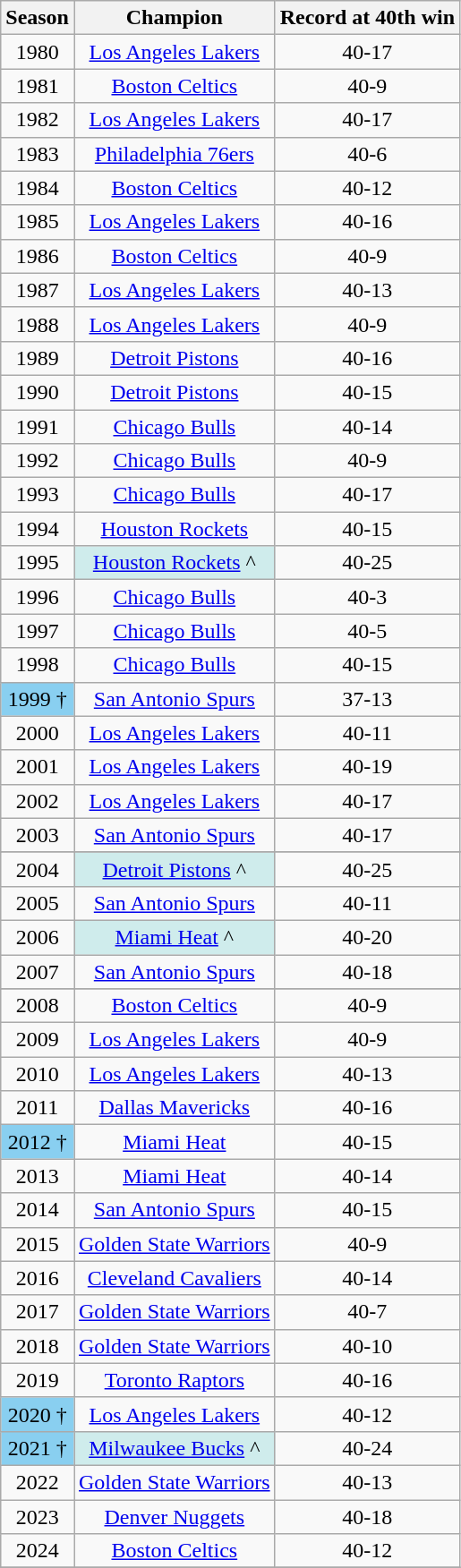<table class="wikitable" style="text-align:center">
<tr>
<th>Season</th>
<th>Champion</th>
<th>Record at 40th win</th>
</tr>
<tr>
<td>1980</td>
<td><a href='#'>Los Angeles Lakers</a></td>
<td>40-17</td>
</tr>
<tr>
<td>1981</td>
<td><a href='#'>Boston Celtics</a></td>
<td>40-9</td>
</tr>
<tr>
<td>1982</td>
<td><a href='#'>Los Angeles Lakers</a></td>
<td>40-17</td>
</tr>
<tr>
<td>1983</td>
<td><a href='#'>Philadelphia 76ers</a></td>
<td>40-6</td>
</tr>
<tr>
<td>1984</td>
<td><a href='#'>Boston Celtics</a></td>
<td>40-12</td>
</tr>
<tr>
<td>1985</td>
<td><a href='#'>Los Angeles Lakers</a></td>
<td>40-16</td>
</tr>
<tr>
<td>1986</td>
<td><a href='#'>Boston Celtics</a></td>
<td>40-9</td>
</tr>
<tr>
<td>1987</td>
<td><a href='#'>Los Angeles Lakers</a></td>
<td>40-13</td>
</tr>
<tr>
<td>1988</td>
<td><a href='#'>Los Angeles Lakers</a></td>
<td>40-9</td>
</tr>
<tr>
<td>1989</td>
<td><a href='#'>Detroit Pistons</a></td>
<td>40-16</td>
</tr>
<tr>
<td>1990</td>
<td><a href='#'>Detroit Pistons</a></td>
<td>40-15</td>
</tr>
<tr>
<td>1991</td>
<td><a href='#'>Chicago Bulls</a></td>
<td>40-14</td>
</tr>
<tr>
<td>1992</td>
<td><a href='#'>Chicago Bulls</a></td>
<td>40-9</td>
</tr>
<tr>
<td>1993</td>
<td><a href='#'>Chicago Bulls</a></td>
<td>40-17</td>
</tr>
<tr>
<td>1994</td>
<td><a href='#'>Houston Rockets</a></td>
<td>40-15</td>
</tr>
<tr>
<td>1995</td>
<td style="background-color:#CFECEC"><a href='#'>Houston Rockets</a> ^</td>
<td>40-25</td>
</tr>
<tr>
<td>1996</td>
<td><a href='#'>Chicago Bulls</a></td>
<td>40-3</td>
</tr>
<tr>
<td>1997</td>
<td><a href='#'>Chicago Bulls</a></td>
<td>40-5</td>
</tr>
<tr>
<td>1998</td>
<td><a href='#'>Chicago Bulls</a></td>
<td>40-15</td>
</tr>
<tr>
<td style="background-color:#89CFF0">1999 †</td>
<td><a href='#'>San Antonio Spurs</a></td>
<td>37-13</td>
</tr>
<tr>
<td>2000</td>
<td><a href='#'>Los Angeles Lakers</a></td>
<td>40-11</td>
</tr>
<tr>
<td>2001</td>
<td><a href='#'>Los Angeles Lakers</a></td>
<td>40-19</td>
</tr>
<tr>
<td>2002</td>
<td><a href='#'>Los Angeles Lakers</a></td>
<td>40-17</td>
</tr>
<tr>
<td>2003</td>
<td><a href='#'>San Antonio Spurs</a></td>
<td>40-17</td>
</tr>
<tr>
</tr>
<tr>
<td>2004</td>
<td style="background-color:#CFECEC"><a href='#'>Detroit Pistons</a> ^</td>
<td>40-25</td>
</tr>
<tr>
<td>2005</td>
<td><a href='#'>San Antonio Spurs</a></td>
<td>40-11</td>
</tr>
<tr>
<td>2006</td>
<td style="background-color:#CFECEC"><a href='#'>Miami Heat</a> ^</td>
<td>40-20</td>
</tr>
<tr>
<td>2007</td>
<td><a href='#'>San Antonio Spurs</a></td>
<td>40-18</td>
</tr>
<tr>
</tr>
<tr>
<td>2008</td>
<td><a href='#'>Boston Celtics</a></td>
<td>40-9</td>
</tr>
<tr>
<td>2009</td>
<td><a href='#'>Los Angeles Lakers</a></td>
<td>40-9</td>
</tr>
<tr>
<td>2010</td>
<td><a href='#'>Los Angeles Lakers</a></td>
<td>40-13</td>
</tr>
<tr>
<td>2011</td>
<td><a href='#'>Dallas Mavericks</a></td>
<td>40-16</td>
</tr>
<tr>
<td style="background-color:#89CFF0">2012 †</td>
<td><a href='#'>Miami Heat</a></td>
<td>40-15</td>
</tr>
<tr>
<td>2013</td>
<td><a href='#'>Miami Heat</a></td>
<td>40-14</td>
</tr>
<tr>
<td>2014</td>
<td><a href='#'>San Antonio Spurs</a></td>
<td>40-15</td>
</tr>
<tr>
<td>2015</td>
<td><a href='#'>Golden State Warriors</a></td>
<td>40-9</td>
</tr>
<tr>
<td>2016</td>
<td><a href='#'>Cleveland Cavaliers</a></td>
<td>40-14</td>
</tr>
<tr>
<td>2017</td>
<td><a href='#'>Golden State Warriors</a></td>
<td>40-7</td>
</tr>
<tr>
<td>2018</td>
<td><a href='#'>Golden State Warriors</a></td>
<td>40-10</td>
</tr>
<tr>
<td>2019</td>
<td><a href='#'>Toronto Raptors</a></td>
<td>40-16</td>
</tr>
<tr>
<td style="background-color:#89CFF0">2020 †</td>
<td><a href='#'>Los Angeles Lakers</a></td>
<td>40-12</td>
</tr>
<tr>
<td style="background-color:#89CFF0">2021 †</td>
<td style="background-color:#CFECEC"><a href='#'>Milwaukee Bucks</a> ^</td>
<td>40-24</td>
</tr>
<tr>
<td>2022</td>
<td><a href='#'>Golden State Warriors</a></td>
<td>40-13</td>
</tr>
<tr>
<td>2023</td>
<td><a href='#'>Denver Nuggets</a></td>
<td>40-18</td>
</tr>
<tr>
<td>2024</td>
<td><a href='#'>Boston Celtics</a></td>
<td>40-12</td>
</tr>
<tr>
</tr>
</table>
